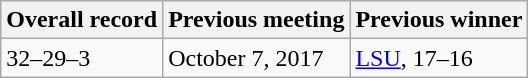<table class="wikitable">
<tr>
<th>Overall record</th>
<th>Previous meeting</th>
<th>Previous winner</th>
</tr>
<tr>
<td>32–29–3</td>
<td>October 7, 2017</td>
<td><a href='#'>LSU</a>, 17–16</td>
</tr>
</table>
